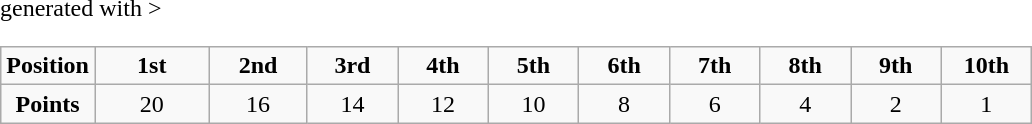<table class="wikitable" <hiddentext>generated with >
<tr style="font-weight:bold" align="center" valign="bottom">
<td height="14">Position</td>
<td width="69">1st</td>
<td width="58">2nd</td>
<td width="53">3rd</td>
<td width="53">4th</td>
<td width="53">5th</td>
<td width="53">6th</td>
<td width="53">7th</td>
<td width="53">8th</td>
<td width="53">9th</td>
<td width="53">10th</td>
</tr>
<tr align="center" valign="bottom">
<td style="font-weight:bold" height="14">Points</td>
<td>20</td>
<td>16</td>
<td>14</td>
<td>12</td>
<td>10</td>
<td>8</td>
<td>6</td>
<td>4</td>
<td>2</td>
<td>1</td>
</tr>
</table>
